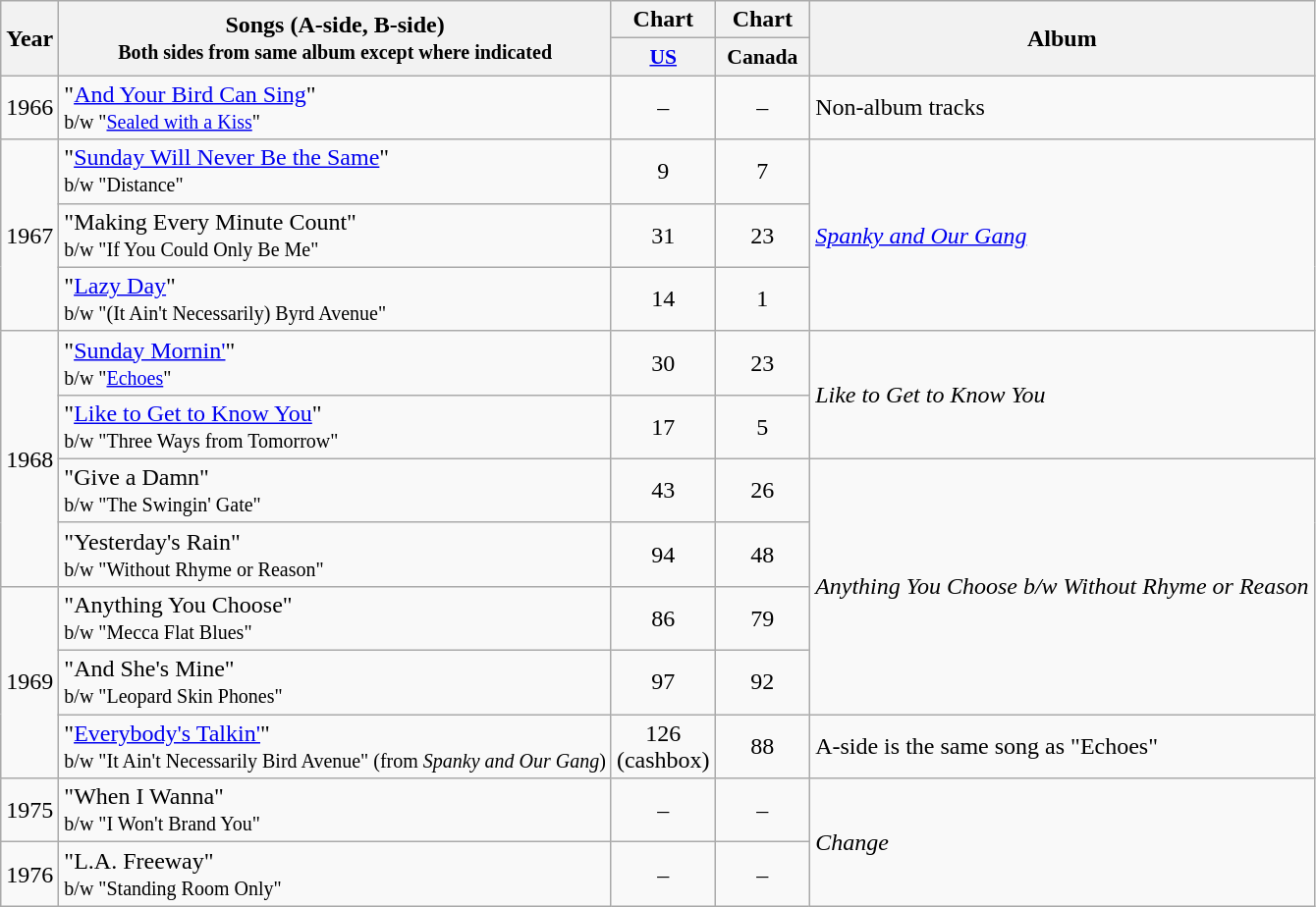<table class="wikitable">
<tr>
<th rowspan="2">Year</th>
<th rowspan="2">Songs (A-side, B-side)<br><small>Both sides from same album except where indicated</small></th>
<th>Chart</th>
<th>Chart</th>
<th rowspan="2">Album</th>
</tr>
<tr>
<th style="width:4em;font-size:90%;line-height:1.3;vertical-align:top"><a href='#'>US</a></th>
<th style="width:4em;font-size:90%;line-height:1.3;vertical-align:top">Canada</th>
</tr>
<tr>
<td>1966</td>
<td>"<a href='#'>And Your Bird Can Sing</a>"<br><small>b/w "<a href='#'>Sealed with a Kiss</a>"</small></td>
<td style="text-align:center;">–</td>
<td style="text-align:center;">–</td>
<td>Non-album tracks</td>
</tr>
<tr>
<td rowspan="3">1967</td>
<td>"<a href='#'>Sunday Will Never Be the Same</a>"<br><small>b/w "Distance"</small></td>
<td style="text-align:center;">9</td>
<td style="text-align:center;">7</td>
<td rowspan=3><em><a href='#'>Spanky and Our Gang</a></em></td>
</tr>
<tr>
<td>"Making Every Minute Count"<br><small>b/w "If You Could Only Be Me"</small></td>
<td style="text-align:center;">31</td>
<td style="text-align:center;">23</td>
</tr>
<tr>
<td>"<a href='#'>Lazy Day</a>"<br><small>b/w "(It Ain't Necessarily) Byrd Avenue"</small></td>
<td style="text-align:center;">14</td>
<td style="text-align:center;">1</td>
</tr>
<tr>
<td rowspan="4">1968</td>
<td>"<a href='#'>Sunday Mornin'</a>"<br><small>b/w "<a href='#'>Echoes</a>"</small></td>
<td style="text-align:center;">30</td>
<td style="text-align:center;">23</td>
<td rowspan=2><em>Like to Get to Know You</em></td>
</tr>
<tr>
<td>"<a href='#'>Like to Get to Know You</a>"<br><small>b/w "Three Ways from Tomorrow"</small></td>
<td style="text-align:center;">17</td>
<td style="text-align:center;">5</td>
</tr>
<tr>
<td>"Give a Damn"<br><small>b/w "The Swingin' Gate"</small></td>
<td style="text-align:center;">43</td>
<td style="text-align:center;">26</td>
<td rowspan=4><em>Anything You Choose b/w Without Rhyme or Reason</em></td>
</tr>
<tr>
<td>"Yesterday's Rain"<br><small>b/w "Without Rhyme or Reason"</small></td>
<td style="text-align:center;">94</td>
<td style="text-align:center;">48</td>
</tr>
<tr>
<td rowspan="3">1969</td>
<td>"Anything You Choose"<br><small>b/w "Mecca Flat Blues"</small></td>
<td style="text-align:center;">86</td>
<td style="text-align:center;">79</td>
</tr>
<tr>
<td>"And She's Mine"<br><small>b/w "Leopard Skin Phones"</small></td>
<td style="text-align:center;">97</td>
<td style="text-align:center;">92</td>
</tr>
<tr>
<td>"<a href='#'>Everybody's Talkin'</a>"<br><small>b/w "It Ain't Necessarily Bird Avenue" (from <em>Spanky and Our Gang</em>)</small></td>
<td style="text-align:center;">126 (cashbox)</td>
<td style="text-align:center;">88</td>
<td>A-side is the same song as "Echoes"</td>
</tr>
<tr>
<td>1975</td>
<td>"When I Wanna"<br><small>b/w "I Won't Brand You"</small></td>
<td style="text-align:center;">–</td>
<td style="text-align:center;">–</td>
<td rowspan="2"><em>Change</em></td>
</tr>
<tr>
<td>1976</td>
<td>"L.A. Freeway"<br><small>b/w "Standing Room Only"</small></td>
<td style="text-align:center;">–</td>
<td style="text-align:center;">–</td>
</tr>
</table>
